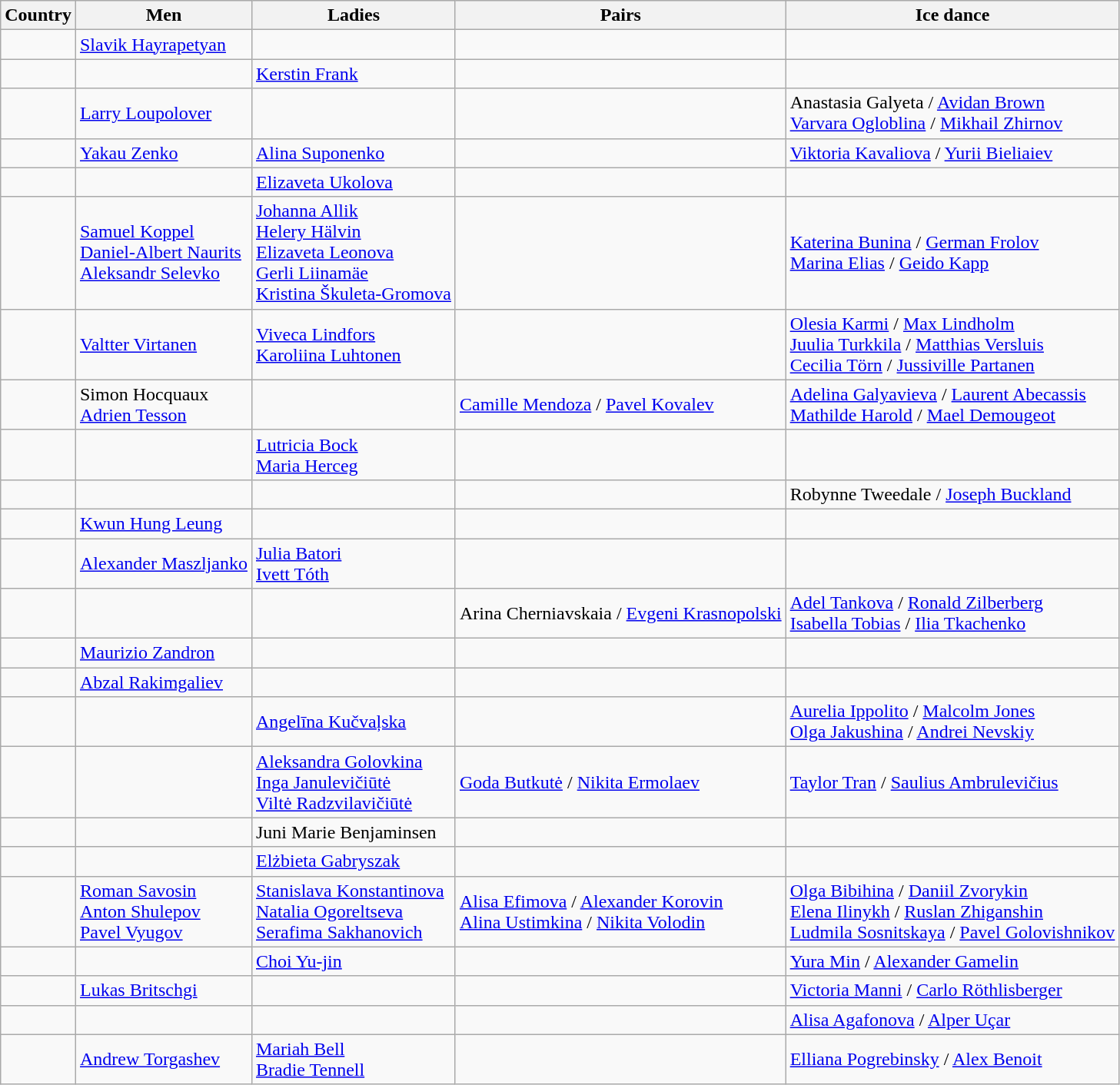<table class="wikitable">
<tr>
<th>Country</th>
<th>Men</th>
<th>Ladies</th>
<th>Pairs</th>
<th>Ice dance</th>
</tr>
<tr>
<td></td>
<td><a href='#'>Slavik Hayrapetyan</a></td>
<td></td>
<td></td>
<td></td>
</tr>
<tr>
<td></td>
<td></td>
<td><a href='#'>Kerstin Frank</a></td>
<td></td>
<td></td>
</tr>
<tr>
<td></td>
<td><a href='#'>Larry Loupolover</a></td>
<td></td>
<td></td>
<td>Anastasia Galyeta / <a href='#'>Avidan Brown</a> <br> <a href='#'>Varvara Ogloblina</a> / <a href='#'>Mikhail Zhirnov</a></td>
</tr>
<tr>
<td></td>
<td><a href='#'>Yakau Zenko</a></td>
<td><a href='#'>Alina Suponenko</a></td>
<td></td>
<td><a href='#'>Viktoria Kavaliova</a> / <a href='#'>Yurii Bieliaiev</a></td>
</tr>
<tr>
<td></td>
<td></td>
<td><a href='#'>Elizaveta Ukolova</a></td>
<td></td>
<td></td>
</tr>
<tr>
<td></td>
<td><a href='#'>Samuel Koppel</a> <br> <a href='#'>Daniel-Albert Naurits</a> <br> <a href='#'>Aleksandr Selevko</a></td>
<td><a href='#'>Johanna Allik</a> <br><a href='#'>Helery Hälvin</a> <br> <a href='#'>Elizaveta Leonova</a> <br>  <a href='#'>Gerli Liinamäe</a> <br> <a href='#'>Kristina Škuleta-Gromova</a></td>
<td></td>
<td><a href='#'>Katerina Bunina</a> / <a href='#'>German Frolov</a> <br> <a href='#'>Marina Elias</a> / <a href='#'>Geido Kapp</a></td>
</tr>
<tr>
<td> <br></td>
<td><a href='#'>Valtter Virtanen</a></td>
<td><a href='#'>Viveca Lindfors</a> <br> <a href='#'>Karoliina Luhtonen</a></td>
<td></td>
<td><a href='#'>Olesia Karmi</a> / <a href='#'>Max Lindholm</a> <br> <a href='#'>Juulia Turkkila</a> / <a href='#'>Matthias Versluis</a> <br> <a href='#'>Cecilia Törn</a> / <a href='#'>Jussiville Partanen</a></td>
</tr>
<tr>
<td></td>
<td>Simon Hocquaux <br> <a href='#'>Adrien Tesson</a></td>
<td></td>
<td><a href='#'>Camille Mendoza</a> / <a href='#'>Pavel Kovalev</a></td>
<td><a href='#'>Adelina Galyavieva</a> / <a href='#'>Laurent Abecassis</a> <br> <a href='#'>Mathilde Harold</a> / <a href='#'>Mael Demougeot</a></td>
</tr>
<tr>
<td></td>
<td></td>
<td><a href='#'>Lutricia Bock</a> <br> <a href='#'>Maria Herceg</a></td>
<td></td>
<td></td>
</tr>
<tr>
<td></td>
<td></td>
<td></td>
<td></td>
<td>Robynne Tweedale / <a href='#'>Joseph Buckland</a></td>
</tr>
<tr>
<td></td>
<td><a href='#'>Kwun Hung Leung</a></td>
<td></td>
<td></td>
<td></td>
</tr>
<tr>
<td></td>
<td><a href='#'>Alexander Maszljanko</a></td>
<td><a href='#'>Julia Batori</a> <br> <a href='#'>Ivett Tóth</a></td>
<td></td>
<td></td>
</tr>
<tr>
<td></td>
<td></td>
<td></td>
<td>Arina Cherniavskaia / <a href='#'>Evgeni Krasnopolski</a></td>
<td><a href='#'>Adel Tankova</a> / <a href='#'>Ronald Zilberberg</a> <br> <a href='#'>Isabella Tobias</a> / <a href='#'>Ilia Tkachenko</a></td>
</tr>
<tr>
<td></td>
<td><a href='#'>Maurizio Zandron</a></td>
<td></td>
<td></td>
<td></td>
</tr>
<tr>
<td></td>
<td><a href='#'>Abzal Rakimgaliev</a></td>
<td></td>
<td></td>
<td></td>
</tr>
<tr>
<td></td>
<td></td>
<td><a href='#'>Angelīna Kučvaļska</a></td>
<td></td>
<td><a href='#'>Aurelia Ippolito</a> / <a href='#'>Malcolm Jones</a> <br> <a href='#'>Olga Jakushina</a> / <a href='#'>Andrei Nevskiy</a></td>
</tr>
<tr>
<td></td>
<td></td>
<td><a href='#'>Aleksandra Golovkina</a> <br> <a href='#'>Inga Janulevičiūtė</a> <br> <a href='#'>Viltė Radzvilavičiūtė</a></td>
<td><a href='#'>Goda Butkutė</a> / <a href='#'>Nikita Ermolaev</a></td>
<td><a href='#'>Taylor Tran</a> / <a href='#'>Saulius Ambrulevičius</a></td>
</tr>
<tr>
<td></td>
<td></td>
<td>Juni Marie Benjaminsen</td>
<td></td>
<td></td>
</tr>
<tr>
<td></td>
<td></td>
<td><a href='#'>Elżbieta Gabryszak</a></td>
<td></td>
<td></td>
</tr>
<tr>
<td></td>
<td><a href='#'>Roman Savosin</a> <br>  <a href='#'>Anton Shulepov</a> <br> <a href='#'>Pavel Vyugov</a></td>
<td><a href='#'>Stanislava Konstantinova</a> <br> <a href='#'>Natalia Ogoreltseva</a> <br> <a href='#'>Serafima Sakhanovich</a></td>
<td><a href='#'>Alisa Efimova</a> / <a href='#'>Alexander Korovin</a> <br> <a href='#'>Alina Ustimkina</a> / <a href='#'>Nikita Volodin</a></td>
<td><a href='#'>Olga Bibihina</a> / <a href='#'>Daniil Zvorykin</a> <br> <a href='#'>Elena Ilinykh</a> / <a href='#'>Ruslan Zhiganshin</a> <br> <a href='#'>Ludmila Sosnitskaya</a> / <a href='#'>Pavel Golovishnikov</a></td>
</tr>
<tr>
<td></td>
<td></td>
<td><a href='#'>Choi Yu-jin</a></td>
<td></td>
<td><a href='#'>Yura Min</a> / <a href='#'>Alexander Gamelin</a></td>
</tr>
<tr>
<td></td>
<td><a href='#'>Lukas Britschgi</a></td>
<td></td>
<td></td>
<td><a href='#'>Victoria Manni</a> / <a href='#'>Carlo Röthlisberger</a></td>
</tr>
<tr>
<td></td>
<td></td>
<td></td>
<td></td>
<td><a href='#'>Alisa Agafonova</a> / <a href='#'>Alper Uçar</a></td>
</tr>
<tr>
<td> <br></td>
<td><a href='#'>Andrew Torgashev</a></td>
<td><a href='#'>Mariah Bell</a> <br> <a href='#'>Bradie Tennell</a></td>
<td></td>
<td><a href='#'>Elliana Pogrebinsky</a> / <a href='#'>Alex Benoit</a></td>
</tr>
</table>
